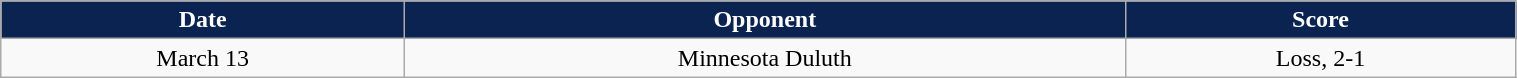<table class="wikitable" style="width:80%;">
<tr style="text-align:center; background:#0a2351; color:#fff;">
<td><strong>Date</strong></td>
<td><strong>Opponent</strong></td>
<td><strong>Score</strong></td>
</tr>
<tr style="text-align:center;" bgcolor="">
<td>March 13</td>
<td>Minnesota Duluth</td>
<td>Loss, 2-1</td>
</tr>
</table>
